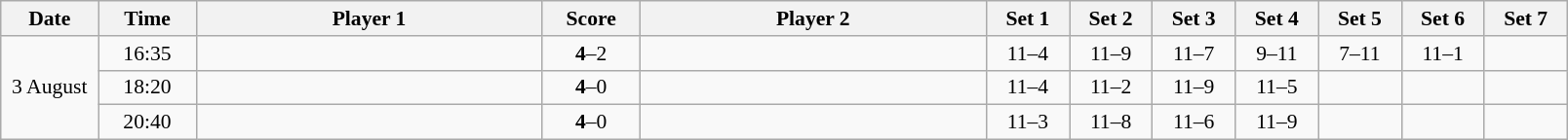<table class="wikitable" style="text-align: center; font-size:90% ">
<tr>
<th width="60">Date</th>
<th width="60">Time</th>
<th align="right" width="230">Player 1</th>
<th width="60">Score</th>
<th align="left" width="230">Player 2</th>
<th width="50">Set 1</th>
<th width="50">Set 2</th>
<th width="50">Set 3</th>
<th width="50">Set 4</th>
<th width="50">Set 5</th>
<th width="50">Set 6</th>
<th width="50">Set 7</th>
</tr>
<tr>
<td rowspan=3>3 August</td>
<td>16:35</td>
<td align=left><strong></strong></td>
<td align=center><strong>4</strong>–2</td>
<td align=left></td>
<td>11–4</td>
<td>11–9</td>
<td>11–7</td>
<td>9–11</td>
<td>7–11</td>
<td>11–1</td>
<td></td>
</tr>
<tr>
<td>18:20</td>
<td align=left><strong></strong></td>
<td align=center><strong>4</strong>–0</td>
<td align=left></td>
<td>11–4</td>
<td>11–2</td>
<td>11–9</td>
<td>11–5</td>
<td></td>
<td></td>
<td></td>
</tr>
<tr>
<td>20:40</td>
<td align=left><strong></strong></td>
<td align=center><strong>4</strong>–0</td>
<td align=left></td>
<td>11–3</td>
<td>11–8</td>
<td>11–6</td>
<td>11–9</td>
<td></td>
<td></td>
<td></td>
</tr>
</table>
